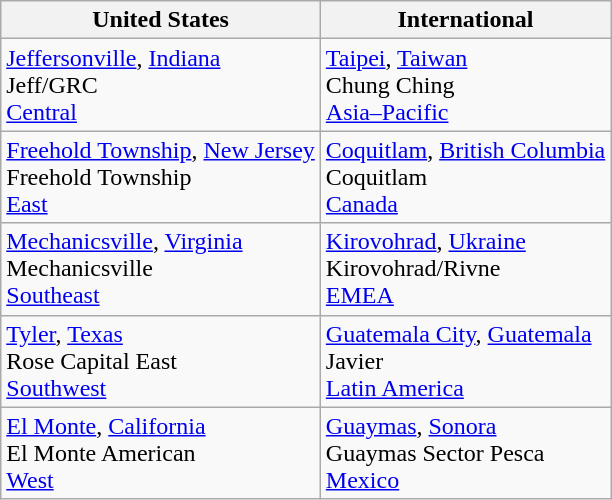<table class="wikitable">
<tr>
<th>United States</th>
<th>International</th>
</tr>
<tr>
<td> <a href='#'>Jeffersonville</a>, <a href='#'>Indiana</a><br> Jeff/GRC <br><a href='#'>Central</a></td>
<td> <a href='#'>Taipei</a>, <a href='#'>Taiwan</a><br> Chung Ching <br><a href='#'>Asia–Pacific</a></td>
</tr>
<tr>
<td> <a href='#'>Freehold Township</a>, <a href='#'>New Jersey</a><br> Freehold Township <br><a href='#'>East</a></td>
<td> <a href='#'>Coquitlam</a>, <a href='#'>British Columbia</a><br> Coquitlam <br><a href='#'>Canada</a></td>
</tr>
<tr>
<td> <a href='#'>Mechanicsville</a>, <a href='#'>Virginia</a><br> Mechanicsville <br><a href='#'>Southeast</a></td>
<td> <a href='#'>Kirovohrad</a>, <a href='#'>Ukraine</a><br> Kirovohrad/Rivne <br><a href='#'>EMEA</a></td>
</tr>
<tr>
<td> <a href='#'>Tyler</a>, <a href='#'>Texas</a><br> Rose Capital East <br><a href='#'>Southwest</a></td>
<td> <a href='#'>Guatemala City</a>, <a href='#'>Guatemala</a><br> Javier <br><a href='#'>Latin America</a></td>
</tr>
<tr>
<td> <a href='#'>El Monte</a>, <a href='#'>California</a><br> El Monte American<br><a href='#'>West</a></td>
<td> <a href='#'>Guaymas</a>, <a href='#'>Sonora</a><br> Guaymas Sector Pesca <br><a href='#'>Mexico</a></td>
</tr>
</table>
